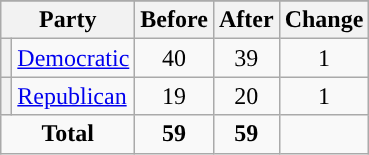<table class="wikitable" style="text-align:center;">
<tr>
</tr>
<tr>
<th colspan=2>Party</th>
<th>Before</th>
<th>After</th>
<th>Change</th>
</tr>
<tr>
<th style="background-color:"></th>
<td style="text-align:left;"><a href='#'>Democratic</a></td>
<td>40</td>
<td>39</td>
<td> 1</td>
</tr>
<tr>
<th style="background-color:"></th>
<td style="text-align:left;"><a href='#'>Republican</a></td>
<td>19</td>
<td>20</td>
<td> 1</td>
</tr>
<tr>
<td colspan=2><strong>Total</strong></td>
<td><strong>59</strong></td>
<td><strong>59</strong></td>
<td></td>
</tr>
</table>
